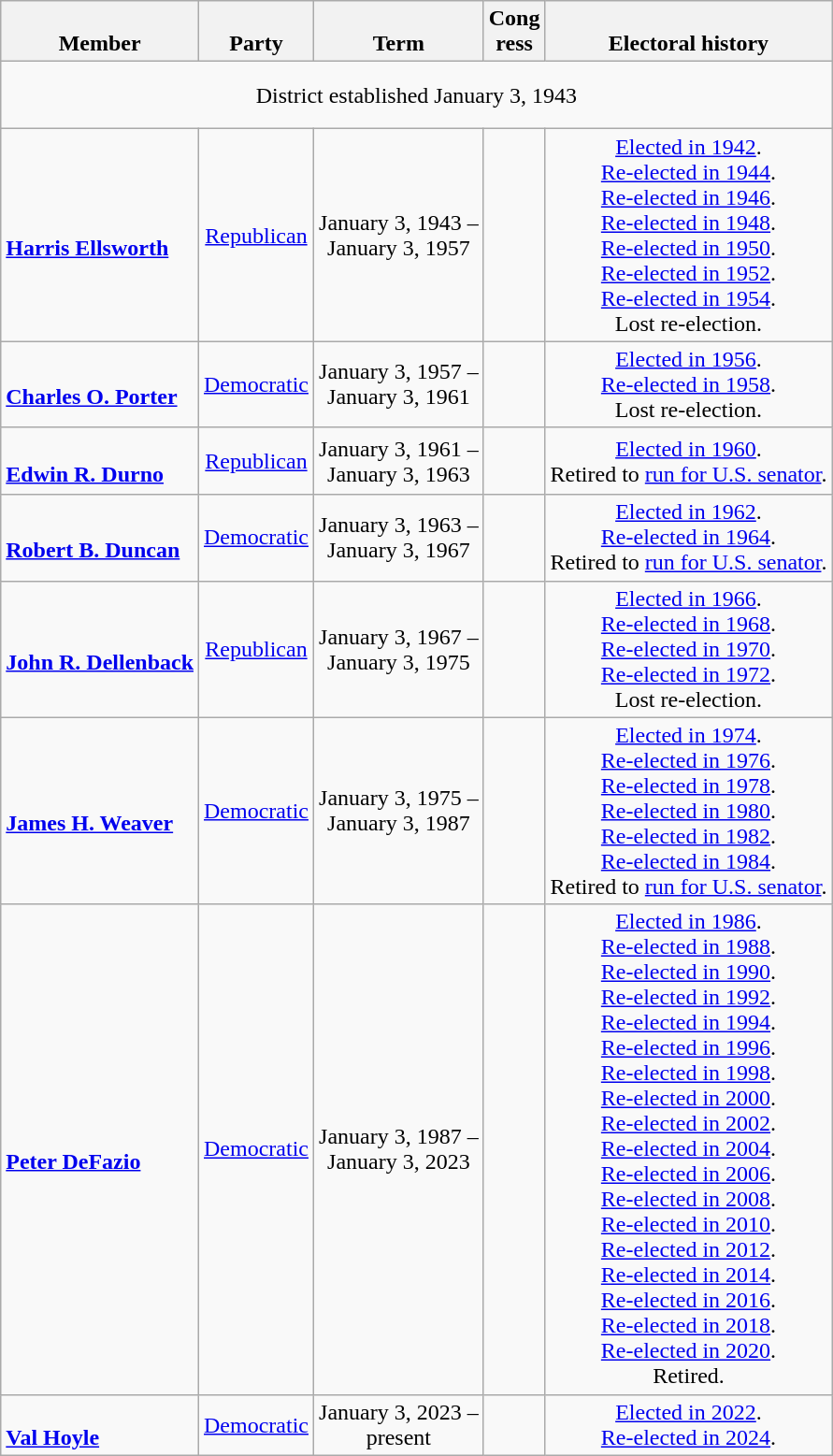<table class=wikitable style="text-align:center">
<tr valign=bottom>
<th>Member<br></th>
<th>Party</th>
<th>Term</th>
<th>Cong<br>ress</th>
<th>Electoral history</th>
</tr>
<tr style="height:3em">
<td colspan=5>District established January 3, 1943</td>
</tr>
<tr style="height:3em">
<td align=left><br><strong><a href='#'>Harris Ellsworth</a></strong><br></td>
<td><a href='#'>Republican</a></td>
<td nowrap>January 3, 1943 –<br>January 3, 1957</td>
<td></td>
<td><a href='#'>Elected in 1942</a>.<br><a href='#'>Re-elected in 1944</a>.<br><a href='#'>Re-elected in 1946</a>.<br><a href='#'>Re-elected in 1948</a>.<br><a href='#'>Re-elected in 1950</a>.<br><a href='#'>Re-elected in 1952</a>.<br><a href='#'>Re-elected in 1954</a>.<br>Lost re-election.</td>
</tr>
<tr style="height:3em">
<td align=left><br><strong><a href='#'>Charles O. Porter</a></strong><br></td>
<td><a href='#'>Democratic</a></td>
<td nowrap>January 3, 1957 –<br>January 3, 1961</td>
<td></td>
<td><a href='#'>Elected in 1956</a>.<br><a href='#'>Re-elected in 1958</a>.<br>Lost re-election.</td>
</tr>
<tr style="height:3em">
<td align=left><br><strong><a href='#'>Edwin R. Durno</a></strong><br></td>
<td><a href='#'>Republican</a></td>
<td nowrap>January 3, 1961 –<br>January 3, 1963</td>
<td></td>
<td><a href='#'>Elected in 1960</a>.<br>Retired to <a href='#'>run for U.S. senator</a>.</td>
</tr>
<tr style="height:3em">
<td align=left><br><strong><a href='#'>Robert B. Duncan</a></strong><br></td>
<td><a href='#'>Democratic</a></td>
<td nowrap>January 3, 1963 –<br>January 3, 1967</td>
<td></td>
<td><a href='#'>Elected in 1962</a>.<br><a href='#'>Re-elected in 1964</a>.<br>Retired to <a href='#'>run for U.S. senator</a>.</td>
</tr>
<tr style="height:3em">
<td align=left><br><strong><a href='#'>John R. Dellenback</a></strong><br></td>
<td><a href='#'>Republican</a></td>
<td nowrap>January 3, 1967 –<br>January 3, 1975</td>
<td></td>
<td><a href='#'>Elected in 1966</a>.<br><a href='#'>Re-elected in 1968</a>.<br><a href='#'>Re-elected in 1970</a>.<br><a href='#'>Re-elected in 1972</a>.<br>Lost re-election.</td>
</tr>
<tr style="height:3em">
<td align=left><br><strong><a href='#'>James H. Weaver</a></strong><br></td>
<td><a href='#'>Democratic</a></td>
<td nowrap>January 3, 1975 –<br>January 3, 1987</td>
<td></td>
<td><a href='#'>Elected in 1974</a>.<br><a href='#'>Re-elected in 1976</a>.<br><a href='#'>Re-elected in 1978</a>.<br><a href='#'>Re-elected in 1980</a>.<br><a href='#'>Re-elected in 1982</a>.<br><a href='#'>Re-elected in 1984</a>.<br>Retired to <a href='#'>run for U.S. senator</a>.</td>
</tr>
<tr style="height:3em">
<td align=left><br><strong><a href='#'>Peter DeFazio</a></strong><br></td>
<td><a href='#'>Democratic</a></td>
<td nowrap>January 3, 1987 –<br>January 3, 2023</td>
<td></td>
<td><a href='#'>Elected in 1986</a>.<br><a href='#'>Re-elected in 1988</a>.<br><a href='#'>Re-elected in 1990</a>.<br><a href='#'>Re-elected in 1992</a>.<br><a href='#'>Re-elected in 1994</a>.<br><a href='#'>Re-elected in 1996</a>.<br><a href='#'>Re-elected in 1998</a>.<br><a href='#'>Re-elected in 2000</a>.<br><a href='#'>Re-elected in 2002</a>.<br><a href='#'>Re-elected in 2004</a>.<br><a href='#'>Re-elected in 2006</a>.<br><a href='#'>Re-elected in 2008</a>.<br><a href='#'>Re-elected in 2010</a>.<br><a href='#'>Re-elected in 2012</a>.<br><a href='#'>Re-elected in 2014</a>.<br><a href='#'>Re-elected in 2016</a>.<br><a href='#'>Re-elected in 2018</a>.<br><a href='#'>Re-elected in 2020</a>.<br>Retired.</td>
</tr>
<tr>
<td align=left><br><strong><a href='#'>Val Hoyle</a></strong><br></td>
<td><a href='#'>Democratic</a></td>
<td>January 3, 2023 –<br>present</td>
<td></td>
<td><a href='#'>Elected in 2022</a>.<br><a href='#'>Re-elected in 2024</a>.</td>
</tr>
</table>
